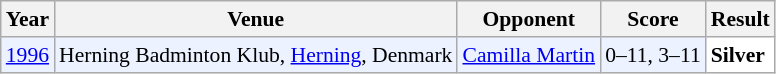<table class="sortable wikitable" style="font-size: 90%;">
<tr>
<th>Year</th>
<th>Venue</th>
<th>Opponent</th>
<th>Score</th>
<th>Result</th>
</tr>
<tr style="background:#ECF2FF">
<td align="center"><a href='#'>1996</a></td>
<td align="left">Herning Badminton Klub, <a href='#'>Herning</a>, Denmark</td>
<td align="left"> <a href='#'>Camilla Martin</a></td>
<td align="left">0–11, 3–11</td>
<td style="text-align:left; background:white"> <strong>Silver</strong></td>
</tr>
</table>
